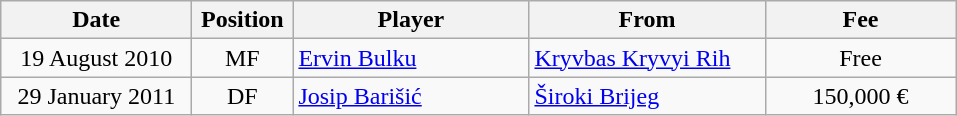<table class="wikitable" style="text-align: center;">
<tr>
<th width=120>Date</th>
<th width=60>Position</th>
<th width=150>Player</th>
<th width=150>From</th>
<th width=120>Fee</th>
</tr>
<tr>
<td>19 August 2010</td>
<td>MF</td>
<td style="text-align:left;"> <a href='#'>Ervin Bulku</a></td>
<td style="text-align:left;"><a href='#'>Kryvbas Kryvyi Rih</a></td>
<td>Free</td>
</tr>
<tr>
<td>29 January 2011</td>
<td>DF</td>
<td style="text-align:left;"> <a href='#'>Josip Barišić</a></td>
<td style="text-align:left;"><a href='#'>Široki Brijeg</a></td>
<td>150,000 €</td>
</tr>
</table>
